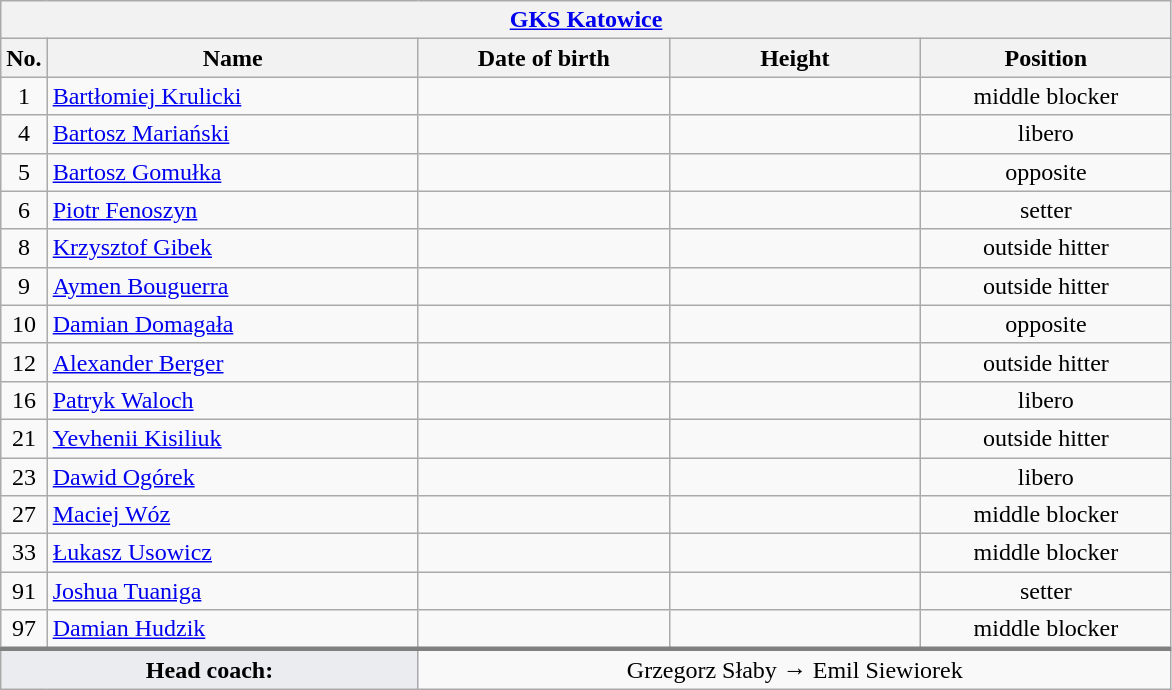<table class="wikitable collapsible collapsed" style="font-size:100%; text-align:center">
<tr>
<th colspan=5 style="width:30em"><a href='#'>GKS Katowice</a></th>
</tr>
<tr>
<th>No.</th>
<th style="width:15em">Name</th>
<th style="width:10em">Date of birth</th>
<th style="width:10em">Height</th>
<th style="width:10em">Position</th>
</tr>
<tr>
<td>1</td>
<td align=left> <a href='#'>Bartłomiej Krulicki</a></td>
<td align=right></td>
<td></td>
<td>middle blocker</td>
</tr>
<tr>
<td>4</td>
<td align=left> <a href='#'>Bartosz Mariański</a></td>
<td align=right></td>
<td></td>
<td>libero</td>
</tr>
<tr>
<td>5</td>
<td align=left> <a href='#'>Bartosz Gomułka</a></td>
<td align=right></td>
<td></td>
<td>opposite</td>
</tr>
<tr>
<td>6</td>
<td align=left> <a href='#'>Piotr Fenoszyn</a></td>
<td align=right></td>
<td></td>
<td>setter</td>
</tr>
<tr>
<td>8</td>
<td align=left> <a href='#'>Krzysztof Gibek</a></td>
<td align=right></td>
<td></td>
<td>outside hitter</td>
</tr>
<tr>
<td>9</td>
<td align=left> <a href='#'>Aymen Bouguerra</a></td>
<td align=right></td>
<td></td>
<td>outside hitter</td>
</tr>
<tr>
<td>10</td>
<td align=left> <a href='#'>Damian Domagała</a></td>
<td align=right></td>
<td></td>
<td>opposite</td>
</tr>
<tr>
<td>12</td>
<td align=left> <a href='#'>Alexander Berger</a></td>
<td align=right></td>
<td></td>
<td>outside hitter</td>
</tr>
<tr>
<td>16</td>
<td align=left> <a href='#'>Patryk Waloch</a></td>
<td align=right></td>
<td></td>
<td>libero</td>
</tr>
<tr>
<td>21</td>
<td align=left> <a href='#'>Yevhenii Kisiliuk</a></td>
<td align=right></td>
<td></td>
<td>outside hitter</td>
</tr>
<tr>
<td>23</td>
<td align=left> <a href='#'>Dawid Ogórek</a></td>
<td align=right></td>
<td></td>
<td>libero</td>
</tr>
<tr>
<td>27</td>
<td align=left> <a href='#'>Maciej Wóz</a></td>
<td align=right></td>
<td></td>
<td>middle blocker</td>
</tr>
<tr>
<td>33</td>
<td align=left> <a href='#'>Łukasz Usowicz</a></td>
<td align=right></td>
<td></td>
<td>middle blocker</td>
</tr>
<tr>
<td>91</td>
<td align=left> <a href='#'>Joshua Tuaniga</a></td>
<td align=right></td>
<td></td>
<td>setter</td>
</tr>
<tr>
<td>97</td>
<td align=left> <a href='#'>Damian Hudzik</a></td>
<td align=right></td>
<td></td>
<td>middle blocker</td>
</tr>
<tr style="border-top: 3px solid grey">
<td colspan=2 style="background:#EAECF0"><strong>Head coach:</strong></td>
<td colspan=3> Grzegorz Słaby →  Emil Siewiorek</td>
</tr>
</table>
